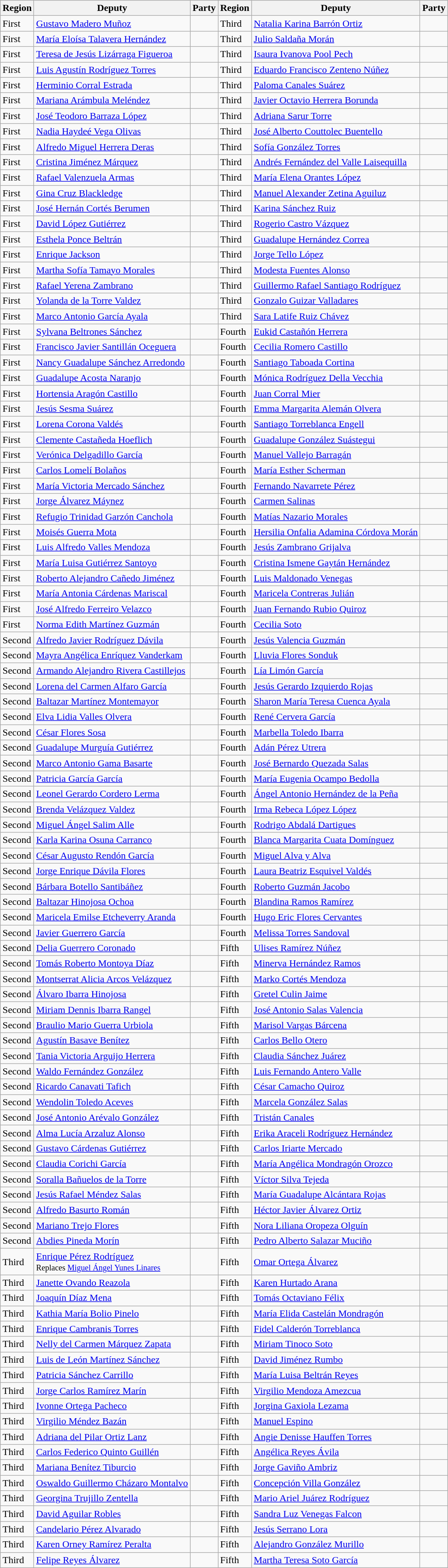<table class="wikitable" class="wikitable mw-collapsible mw-collapsed">
<tr>
<th><strong>Region</strong></th>
<th><strong>Deputy</strong></th>
<th><strong>Party</strong></th>
<th><strong>Region</strong></th>
<th><strong>Deputy</strong></th>
<th><strong>Party</strong></th>
</tr>
<tr>
<td>First</td>
<td><a href='#'>Gustavo Madero Muñoz</a></td>
<td></td>
<td>Third</td>
<td><a href='#'>Natalia Karina Barrón Ortiz</a></td>
<td></td>
</tr>
<tr>
<td>First</td>
<td><a href='#'>María Eloísa Talavera Hernández</a></td>
<td></td>
<td>Third</td>
<td><a href='#'>Julio Saldaña Morán</a></td>
<td></td>
</tr>
<tr>
<td>First</td>
<td><a href='#'>Teresa de Jesús Lizárraga Figueroa</a></td>
<td></td>
<td>Third</td>
<td><a href='#'>Isaura Ivanova Pool Pech</a></td>
<td></td>
</tr>
<tr>
<td>First</td>
<td><a href='#'>Luis Agustín Rodríguez Torres</a></td>
<td></td>
<td>Third</td>
<td><a href='#'>Eduardo Francisco Zenteno Núñez</a></td>
<td></td>
</tr>
<tr>
<td>First</td>
<td><a href='#'>Herminio Corral Estrada</a></td>
<td></td>
<td>Third</td>
<td><a href='#'>Paloma Canales Suárez</a></td>
<td></td>
</tr>
<tr>
<td>First</td>
<td><a href='#'>Mariana Arámbula Meléndez</a></td>
<td></td>
<td>Third</td>
<td><a href='#'>Javier Octavio Herrera Borunda</a></td>
<td></td>
</tr>
<tr>
<td>First</td>
<td><a href='#'>José Teodoro Barraza López</a></td>
<td></td>
<td>Third</td>
<td><a href='#'>Adriana Sarur Torre</a></td>
<td></td>
</tr>
<tr>
<td>First</td>
<td><a href='#'>Nadia Haydeé Vega Olivas</a></td>
<td></td>
<td>Third</td>
<td><a href='#'>José Alberto Couttolec Buentello</a></td>
<td></td>
</tr>
<tr>
<td>First</td>
<td><a href='#'>Alfredo Miguel Herrera Deras</a></td>
<td></td>
<td>Third</td>
<td><a href='#'>Sofía González Torres</a></td>
<td></td>
</tr>
<tr>
<td>First</td>
<td><a href='#'>Cristina Jiménez Márquez</a></td>
<td></td>
<td>Third</td>
<td><a href='#'>Andrés Fernández del Valle Laisequilla</a></td>
<td></td>
</tr>
<tr>
<td>First</td>
<td><a href='#'>Rafael Valenzuela Armas</a></td>
<td></td>
<td>Third</td>
<td><a href='#'>María Elena Orantes López</a></td>
<td></td>
</tr>
<tr>
<td>First</td>
<td><a href='#'>Gina Cruz Blackledge</a></td>
<td></td>
<td>Third</td>
<td><a href='#'>Manuel Alexander Zetina Aguiluz</a></td>
<td></td>
</tr>
<tr>
<td>First</td>
<td><a href='#'>José Hernán Cortés Berumen</a></td>
<td></td>
<td>Third</td>
<td><a href='#'>Karina Sánchez Ruiz</a></td>
<td></td>
</tr>
<tr>
<td>First</td>
<td><a href='#'>David López Gutiérrez</a></td>
<td></td>
<td>Third</td>
<td><a href='#'>Rogerio Castro Vázquez</a></td>
<td></td>
</tr>
<tr>
<td>First</td>
<td><a href='#'>Esthela Ponce Beltrán</a></td>
<td></td>
<td>Third</td>
<td><a href='#'>Guadalupe Hernández Correa</a></td>
<td></td>
</tr>
<tr>
<td>First</td>
<td><a href='#'>Enrique Jackson</a></td>
<td></td>
<td>Third</td>
<td><a href='#'>Jorge Tello López</a></td>
<td></td>
</tr>
<tr>
<td>First</td>
<td><a href='#'>Martha Sofía Tamayo Morales</a></td>
<td></td>
<td>Third</td>
<td><a href='#'>Modesta Fuentes Alonso</a></td>
<td></td>
</tr>
<tr>
<td>First</td>
<td><a href='#'>Rafael Yerena Zambrano</a></td>
<td></td>
<td>Third</td>
<td><a href='#'>Guillermo Rafael Santiago Rodríguez</a></td>
<td></td>
</tr>
<tr>
<td>First</td>
<td><a href='#'>Yolanda de la Torre Valdez</a></td>
<td></td>
<td>Third</td>
<td><a href='#'>Gonzalo Guizar Valladares</a></td>
<td></td>
</tr>
<tr>
<td>First</td>
<td><a href='#'>Marco Antonio García Ayala</a></td>
<td></td>
<td>Third</td>
<td><a href='#'>Sara Latife Ruiz Chávez</a></td>
<td></td>
</tr>
<tr>
<td>First</td>
<td><a href='#'>Sylvana Beltrones Sánchez</a></td>
<td></td>
<td>Fourth</td>
<td><a href='#'>Eukid Castañón Herrera</a></td>
<td></td>
</tr>
<tr>
<td>First</td>
<td><a href='#'>Francisco Javier Santillán Oceguera</a></td>
<td></td>
<td>Fourth</td>
<td><a href='#'>Cecilia Romero Castillo</a></td>
<td></td>
</tr>
<tr>
<td>First</td>
<td><a href='#'>Nancy Guadalupe Sánchez Arredondo</a></td>
<td></td>
<td>Fourth</td>
<td><a href='#'>Santiago Taboada Cortina</a></td>
<td></td>
</tr>
<tr>
<td>First</td>
<td><a href='#'>Guadalupe Acosta Naranjo</a></td>
<td></td>
<td>Fourth</td>
<td><a href='#'>Mónica Rodríguez Della Vecchia</a></td>
<td></td>
</tr>
<tr>
<td>First</td>
<td><a href='#'>Hortensia Aragón Castillo</a></td>
<td></td>
<td>Fourth</td>
<td><a href='#'>Juan Corral Mier</a></td>
<td></td>
</tr>
<tr>
<td>First</td>
<td><a href='#'>Jesús Sesma Suárez</a></td>
<td></td>
<td>Fourth</td>
<td><a href='#'>Emma Margarita Alemán Olvera</a></td>
<td></td>
</tr>
<tr>
<td>First</td>
<td><a href='#'>Lorena Corona Valdés</a></td>
<td></td>
<td>Fourth</td>
<td><a href='#'>Santiago Torreblanca Engell</a></td>
<td></td>
</tr>
<tr>
<td>First</td>
<td><a href='#'>Clemente Castañeda Hoeflich</a></td>
<td></td>
<td>Fourth</td>
<td><a href='#'>Guadalupe González Suástegui</a></td>
<td></td>
</tr>
<tr>
<td>First</td>
<td><a href='#'>Verónica Delgadillo García</a></td>
<td></td>
<td>Fourth</td>
<td><a href='#'>Manuel Vallejo Barragán</a></td>
<td></td>
</tr>
<tr>
<td>First</td>
<td><a href='#'>Carlos Lomelí Bolaños</a></td>
<td></td>
<td>Fourth</td>
<td><a href='#'>María Esther Scherman</a></td>
<td></td>
</tr>
<tr>
<td>First</td>
<td><a href='#'>María Victoria Mercado Sánchez</a></td>
<td></td>
<td>Fourth</td>
<td><a href='#'>Fernando Navarrete Pérez</a></td>
<td></td>
</tr>
<tr>
<td>First</td>
<td><a href='#'>Jorge Álvarez Máynez</a></td>
<td></td>
<td>Fourth</td>
<td><a href='#'>Carmen Salinas</a></td>
<td></td>
</tr>
<tr>
<td>First</td>
<td><a href='#'>Refugio Trinidad Garzón Canchola</a></td>
<td></td>
<td>Fourth</td>
<td><a href='#'>Matías Nazario Morales</a></td>
<td></td>
</tr>
<tr>
<td>First</td>
<td><a href='#'>Moisés Guerra Mota</a></td>
<td></td>
<td>Fourth</td>
<td><a href='#'>Hersilia Onfalia Adamina Córdova Morán</a></td>
<td></td>
</tr>
<tr>
<td>First</td>
<td><a href='#'>Luis Alfredo Valles Mendoza</a></td>
<td></td>
<td>Fourth</td>
<td><a href='#'>Jesús Zambrano Grijalva</a></td>
<td></td>
</tr>
<tr>
<td>First</td>
<td><a href='#'>María Luisa Gutiérrez Santoyo</a></td>
<td></td>
<td>Fourth</td>
<td><a href='#'>Cristina Ismene Gaytán Hernández</a></td>
<td></td>
</tr>
<tr>
<td>First</td>
<td><a href='#'>Roberto Alejandro Cañedo Jiménez</a></td>
<td></td>
<td>Fourth</td>
<td><a href='#'>Luis Maldonado Venegas</a></td>
<td></td>
</tr>
<tr>
<td>First</td>
<td><a href='#'>María Antonia Cárdenas Mariscal</a></td>
<td></td>
<td>Fourth</td>
<td><a href='#'>Maricela Contreras Julián</a></td>
<td></td>
</tr>
<tr>
<td>First</td>
<td><a href='#'>José Alfredo Ferreiro Velazco</a></td>
<td></td>
<td>Fourth</td>
<td><a href='#'>Juan Fernando Rubio Quiroz</a></td>
<td></td>
</tr>
<tr>
<td>First</td>
<td><a href='#'>Norma Edith Martínez Guzmán</a></td>
<td></td>
<td>Fourth</td>
<td><a href='#'>Cecilia Soto</a></td>
<td></td>
</tr>
<tr>
<td>Second</td>
<td><a href='#'>Alfredo Javier Rodríguez Dávila</a></td>
<td></td>
<td>Fourth</td>
<td><a href='#'>Jesús Valencia Guzmán</a></td>
<td></td>
</tr>
<tr>
<td>Second</td>
<td><a href='#'>Mayra Angélica Enríquez Vanderkam</a></td>
<td></td>
<td>Fourth</td>
<td><a href='#'>Lluvia Flores Sonduk</a></td>
<td></td>
</tr>
<tr>
<td>Second</td>
<td><a href='#'>Armando Alejandro Rivera Castillejos</a></td>
<td></td>
<td>Fourth</td>
<td><a href='#'>Lía Limón García</a></td>
<td></td>
</tr>
<tr>
<td>Second</td>
<td><a href='#'>Lorena del Carmen Alfaro García</a></td>
<td></td>
<td>Fourth</td>
<td><a href='#'>Jesús Gerardo Izquierdo Rojas</a></td>
<td></td>
</tr>
<tr>
<td>Second</td>
<td><a href='#'>Baltazar Martínez Montemayor</a></td>
<td></td>
<td>Fourth</td>
<td><a href='#'>Sharon María Teresa Cuenca Ayala</a></td>
<td></td>
</tr>
<tr>
<td>Second</td>
<td><a href='#'>Elva Lidia Valles Olvera</a></td>
<td></td>
<td>Fourth</td>
<td><a href='#'>René Cervera García</a></td>
<td></td>
</tr>
<tr>
<td>Second</td>
<td><a href='#'>César Flores Sosa</a></td>
<td></td>
<td>Fourth</td>
<td><a href='#'>Marbella Toledo Ibarra</a></td>
<td></td>
</tr>
<tr>
<td>Second</td>
<td><a href='#'>Guadalupe Murguía Gutiérrez</a></td>
<td></td>
<td>Fourth</td>
<td><a href='#'>Adán Pérez Utrera</a></td>
<td></td>
</tr>
<tr>
<td>Second</td>
<td><a href='#'>Marco Antonio Gama Basarte</a></td>
<td></td>
<td>Fourth</td>
<td><a href='#'>José Bernardo Quezada Salas</a></td>
<td></td>
</tr>
<tr>
<td>Second</td>
<td><a href='#'>Patricia García García</a></td>
<td></td>
<td>Fourth</td>
<td><a href='#'>María Eugenia Ocampo Bedolla</a></td>
<td></td>
</tr>
<tr>
<td>Second</td>
<td><a href='#'>Leonel Gerardo Cordero Lerma</a></td>
<td></td>
<td>Fourth</td>
<td><a href='#'>Ángel Antonio Hernández de la Peña</a></td>
<td></td>
</tr>
<tr>
<td>Second</td>
<td><a href='#'>Brenda Velázquez Valdez</a></td>
<td></td>
<td>Fourth</td>
<td><a href='#'>Irma Rebeca López López</a></td>
<td></td>
</tr>
<tr>
<td>Second</td>
<td><a href='#'>Miguel Ángel Salim Alle</a></td>
<td></td>
<td>Fourth</td>
<td><a href='#'>Rodrigo Abdalá Dartigues</a></td>
<td></td>
</tr>
<tr>
<td>Second</td>
<td><a href='#'>Karla Karina Osuna Carranco</a></td>
<td></td>
<td>Fourth</td>
<td><a href='#'>Blanca Margarita Cuata Domínguez</a></td>
<td></td>
</tr>
<tr>
<td>Second</td>
<td><a href='#'>César Augusto Rendón García</a></td>
<td></td>
<td>Fourth</td>
<td><a href='#'>Miguel Alva y Alva</a></td>
<td></td>
</tr>
<tr>
<td>Second</td>
<td><a href='#'>Jorge Enrique Dávila Flores</a></td>
<td></td>
<td>Fourth</td>
<td><a href='#'>Laura Beatriz Esquivel Valdés</a></td>
<td></td>
</tr>
<tr>
<td>Second</td>
<td><a href='#'>Bárbara Botello Santibáñez</a></td>
<td></td>
<td>Fourth</td>
<td><a href='#'>Roberto Guzmán Jacobo</a></td>
<td></td>
</tr>
<tr>
<td>Second</td>
<td><a href='#'>Baltazar Hinojosa Ochoa</a></td>
<td></td>
<td>Fourth</td>
<td><a href='#'>Blandina Ramos Ramírez</a></td>
<td></td>
</tr>
<tr>
<td>Second</td>
<td><a href='#'>Maricela Emilse Etcheverry Aranda</a></td>
<td></td>
<td>Fourth</td>
<td><a href='#'>Hugo Eric Flores Cervantes</a></td>
<td></td>
</tr>
<tr>
<td>Second</td>
<td><a href='#'>Javier Guerrero García</a></td>
<td></td>
<td>Fourth</td>
<td><a href='#'>Melissa Torres Sandoval</a></td>
<td></td>
</tr>
<tr>
<td>Second</td>
<td><a href='#'>Delia Guerrero Coronado</a></td>
<td></td>
<td>Fifth</td>
<td><a href='#'>Ulises Ramírez Núñez</a></td>
<td></td>
</tr>
<tr>
<td>Second</td>
<td><a href='#'>Tomás Roberto Montoya Díaz</a></td>
<td></td>
<td>Fifth</td>
<td><a href='#'>Minerva Hernández Ramos</a></td>
<td></td>
</tr>
<tr>
<td>Second</td>
<td><a href='#'>Montserrat Alicia Arcos Velázquez</a></td>
<td></td>
<td>Fifth</td>
<td><a href='#'>Marko Cortés Mendoza</a></td>
<td></td>
</tr>
<tr>
<td>Second</td>
<td><a href='#'>Álvaro Ibarra Hinojosa</a></td>
<td></td>
<td>Fifth</td>
<td><a href='#'>Gretel Culin Jaime</a></td>
<td></td>
</tr>
<tr>
<td>Second</td>
<td><a href='#'>Miriam Dennis Ibarra Rangel</a></td>
<td></td>
<td>Fifth</td>
<td><a href='#'>José Antonio Salas Valencia</a></td>
<td></td>
</tr>
<tr>
<td>Second</td>
<td><a href='#'>Braulio Mario Guerra Urbiola</a></td>
<td></td>
<td>Fifth</td>
<td><a href='#'>Marisol Vargas Bárcena</a></td>
<td></td>
</tr>
<tr>
<td>Second</td>
<td><a href='#'>Agustín Basave Benítez</a></td>
<td></td>
<td>Fifth</td>
<td><a href='#'>Carlos Bello Otero</a></td>
<td></td>
</tr>
<tr>
<td>Second</td>
<td><a href='#'>Tania Victoria Arguijo Herrera</a></td>
<td></td>
<td>Fifth</td>
<td><a href='#'>Claudia Sánchez Juárez</a></td>
<td></td>
</tr>
<tr>
<td>Second</td>
<td><a href='#'>Waldo Fernández González</a></td>
<td></td>
<td>Fifth</td>
<td><a href='#'>Luis Fernando Antero Valle</a></td>
<td></td>
</tr>
<tr>
<td>Second</td>
<td><a href='#'>Ricardo Canavati Tafich</a></td>
<td></td>
<td>Fifth</td>
<td><a href='#'>César Camacho Quiroz</a></td>
<td></td>
</tr>
<tr>
<td>Second</td>
<td><a href='#'>Wendolin Toledo Aceves</a></td>
<td></td>
<td>Fifth</td>
<td><a href='#'>Marcela González Salas</a></td>
<td></td>
</tr>
<tr>
<td>Second</td>
<td><a href='#'>José Antonio Arévalo González</a></td>
<td></td>
<td>Fifth</td>
<td><a href='#'>Tristán Canales</a></td>
<td></td>
</tr>
<tr>
<td>Second</td>
<td><a href='#'>Alma Lucía Arzaluz Alonso</a></td>
<td></td>
<td>Fifth</td>
<td><a href='#'>Erika Araceli Rodríguez Hernández</a></td>
<td></td>
</tr>
<tr>
<td>Second</td>
<td><a href='#'>Gustavo Cárdenas Gutiérrez</a></td>
<td></td>
<td>Fifth</td>
<td><a href='#'>Carlos Iriarte Mercado</a></td>
<td></td>
</tr>
<tr>
<td>Second</td>
<td><a href='#'>Claudia Corichi García</a></td>
<td></td>
<td>Fifth</td>
<td><a href='#'>María Angélica Mondragón Orozco</a></td>
<td></td>
</tr>
<tr>
<td>Second</td>
<td><a href='#'>Soralla Bañuelos de la Torre</a></td>
<td></td>
<td>Fifth</td>
<td><a href='#'>Víctor Silva Tejeda</a></td>
<td></td>
</tr>
<tr>
<td>Second</td>
<td><a href='#'>Jesús Rafael Méndez Salas</a></td>
<td></td>
<td>Fifth</td>
<td><a href='#'>María Guadalupe Alcántara Rojas</a></td>
<td></td>
</tr>
<tr>
<td>Second</td>
<td><a href='#'>Alfredo Basurto Román</a></td>
<td></td>
<td>Fifth</td>
<td><a href='#'>Héctor Javier Álvarez Ortiz</a></td>
<td></td>
</tr>
<tr>
<td>Second</td>
<td><a href='#'>Mariano Trejo Flores</a></td>
<td></td>
<td>Fifth</td>
<td><a href='#'>Nora Liliana Oropeza Olguín</a></td>
<td></td>
</tr>
<tr>
<td>Second</td>
<td><a href='#'>Abdies Pineda Morín</a></td>
<td></td>
<td>Fifth</td>
<td><a href='#'>Pedro Alberto Salazar Muciño</a></td>
<td></td>
</tr>
<tr>
<td>Third</td>
<td><a href='#'>Enrique Pérez Rodríguez</a><br><small>Replaces <a href='#'>Miguel Ángel Yunes Linares</a></small></td>
<td></td>
<td>Fifth</td>
<td><a href='#'>Omar Ortega Álvarez</a></td>
<td></td>
</tr>
<tr>
<td>Third</td>
<td><a href='#'>Janette Ovando Reazola</a></td>
<td></td>
<td>Fifth</td>
<td><a href='#'>Karen Hurtado Arana</a></td>
<td></td>
</tr>
<tr>
<td>Third</td>
<td><a href='#'>Joaquín Díaz Mena</a></td>
<td></td>
<td>Fifth</td>
<td><a href='#'>Tomás Octaviano Félix</a></td>
<td></td>
</tr>
<tr>
<td>Third</td>
<td><a href='#'>Kathia María Bolio Pinelo</a></td>
<td></td>
<td>Fifth</td>
<td><a href='#'>María Elida Castelán Mondragón</a></td>
<td></td>
</tr>
<tr>
<td>Third</td>
<td><a href='#'>Enrique Cambranis Torres</a></td>
<td></td>
<td>Fifth</td>
<td><a href='#'>Fidel Calderón Torreblanca</a></td>
<td></td>
</tr>
<tr>
<td>Third</td>
<td><a href='#'>Nelly del Carmen Márquez Zapata</a></td>
<td></td>
<td>Fifth</td>
<td><a href='#'>Miriam Tinoco Soto</a></td>
<td></td>
</tr>
<tr>
<td>Third</td>
<td><a href='#'>Luis de León Martínez Sánchez</a></td>
<td></td>
<td>Fifth</td>
<td><a href='#'>David Jiménez Rumbo</a></td>
<td></td>
</tr>
<tr>
<td>Third</td>
<td><a href='#'>Patricia Sánchez Carrillo</a></td>
<td></td>
<td>Fifth</td>
<td><a href='#'>María Luisa Beltrán Reyes</a></td>
<td></td>
</tr>
<tr>
<td>Third</td>
<td><a href='#'>Jorge Carlos Ramírez Marín</a></td>
<td></td>
<td>Fifth</td>
<td><a href='#'>Virgilio Mendoza Amezcua</a></td>
<td></td>
</tr>
<tr>
<td>Third</td>
<td><a href='#'>Ivonne Ortega Pacheco</a></td>
<td></td>
<td>Fifth</td>
<td><a href='#'>Jorgina Gaxiola Lezama</a></td>
<td></td>
</tr>
<tr>
<td>Third</td>
<td><a href='#'>Virgilio Méndez Bazán</a></td>
<td></td>
<td>Fifth</td>
<td><a href='#'>Manuel Espino</a></td>
<td></td>
</tr>
<tr>
<td>Third</td>
<td><a href='#'>Adriana del Pilar Ortiz Lanz</a></td>
<td></td>
<td>Fifth</td>
<td><a href='#'>Angie Denisse Hauffen Torres</a></td>
<td></td>
</tr>
<tr>
<td>Third</td>
<td><a href='#'>Carlos Federico Quinto Guillén</a></td>
<td></td>
<td>Fifth</td>
<td><a href='#'>Angélica Reyes Ávila</a></td>
<td></td>
</tr>
<tr>
<td>Third</td>
<td><a href='#'>Mariana Benítez Tiburcio</a></td>
<td></td>
<td>Fifth</td>
<td><a href='#'>Jorge Gaviño Ambriz</a></td>
<td></td>
</tr>
<tr>
<td>Third</td>
<td><a href='#'>Oswaldo Guillermo Cházaro Montalvo</a></td>
<td></td>
<td>Fifth</td>
<td><a href='#'>Concepción Villa González</a></td>
<td></td>
</tr>
<tr>
<td>Third</td>
<td><a href='#'>Georgina Trujillo Zentella</a></td>
<td></td>
<td>Fifth</td>
<td><a href='#'>Mario Ariel Juárez Rodríguez</a></td>
<td></td>
</tr>
<tr>
<td>Third</td>
<td><a href='#'>David Aguilar Robles</a></td>
<td></td>
<td>Fifth</td>
<td><a href='#'>Sandra Luz Venegas Falcon</a></td>
<td></td>
</tr>
<tr>
<td>Third</td>
<td><a href='#'>Candelario Pérez Alvarado</a></td>
<td></td>
<td>Fifth</td>
<td><a href='#'>Jesús Serrano Lora</a></td>
<td></td>
</tr>
<tr>
<td>Third</td>
<td><a href='#'>Karen Orney Ramírez Peralta</a></td>
<td></td>
<td>Fifth</td>
<td><a href='#'>Alejandro González Murillo</a></td>
<td></td>
</tr>
<tr>
<td>Third</td>
<td><a href='#'>Felipe Reyes Álvarez</a></td>
<td></td>
<td>Fifth</td>
<td><a href='#'>Martha Teresa Soto García</a></td>
<td></td>
</tr>
</table>
